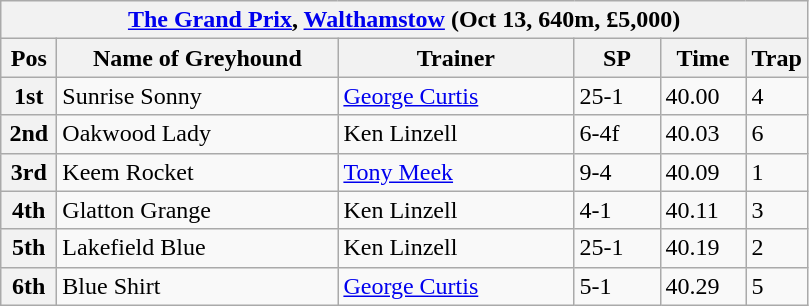<table class="wikitable">
<tr>
<th colspan="6"><a href='#'>The Grand Prix</a>, <a href='#'>Walthamstow</a> (Oct 13, 640m, £5,000)</th>
</tr>
<tr>
<th width=30>Pos</th>
<th width=180>Name of Greyhound</th>
<th width=150>Trainer</th>
<th width=50>SP</th>
<th width=50>Time</th>
<th width=30>Trap</th>
</tr>
<tr>
<th>1st</th>
<td>Sunrise Sonny</td>
<td><a href='#'>George Curtis</a></td>
<td>25-1</td>
<td>40.00</td>
<td>4</td>
</tr>
<tr>
<th>2nd</th>
<td>Oakwood Lady</td>
<td>Ken Linzell</td>
<td>6-4f</td>
<td>40.03</td>
<td>6</td>
</tr>
<tr>
<th>3rd</th>
<td>Keem Rocket</td>
<td><a href='#'>Tony Meek</a></td>
<td>9-4</td>
<td>40.09</td>
<td>1</td>
</tr>
<tr>
<th>4th</th>
<td>Glatton Grange</td>
<td>Ken Linzell</td>
<td>4-1</td>
<td>40.11</td>
<td>3</td>
</tr>
<tr>
<th>5th</th>
<td>Lakefield Blue</td>
<td>Ken Linzell</td>
<td>25-1</td>
<td>40.19</td>
<td>2</td>
</tr>
<tr>
<th>6th</th>
<td>Blue Shirt</td>
<td><a href='#'>George Curtis</a></td>
<td>5-1</td>
<td>40.29</td>
<td>5</td>
</tr>
</table>
